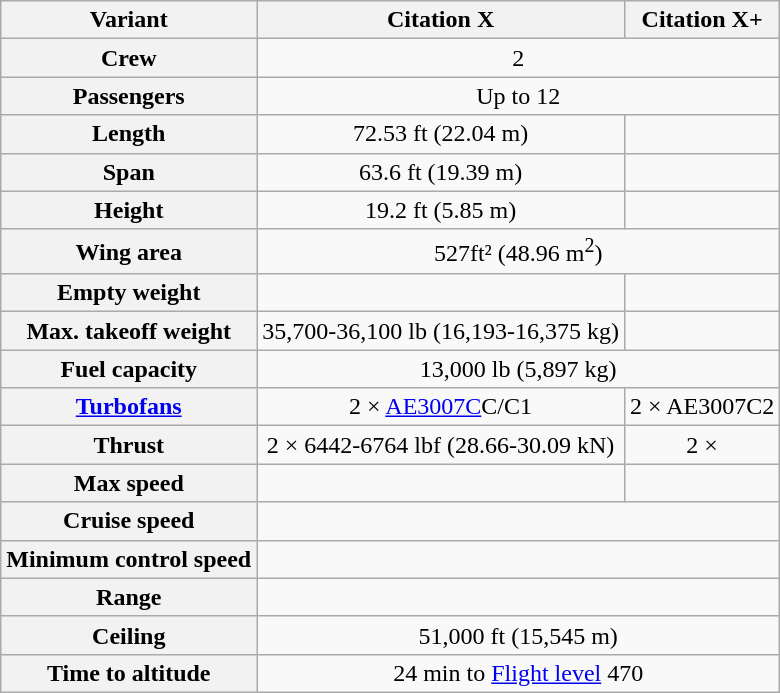<table class="wikitable" style="text-align:center">
<tr>
<th>Variant</th>
<th>Citation X</th>
<th>Citation X+</th>
</tr>
<tr>
<th>Crew</th>
<td colspan=2>2</td>
</tr>
<tr>
<th>Passengers</th>
<td colspan=2>Up to 12</td>
</tr>
<tr>
<th>Length</th>
<td>72.53 ft (22.04 m)</td>
<td></td>
</tr>
<tr>
<th>Span</th>
<td>63.6 ft (19.39 m)</td>
<td></td>
</tr>
<tr>
<th>Height</th>
<td>19.2 ft (5.85 m)</td>
<td></td>
</tr>
<tr>
<th>Wing area</th>
<td colspan=2>527ft² (48.96 m<sup>2</sup>)</td>
</tr>
<tr>
<th>Empty weight</th>
<td></td>
<td></td>
</tr>
<tr>
<th>Max. takeoff weight</th>
<td>35,700-36,100 lb (16,193-16,375 kg)</td>
<td></td>
</tr>
<tr>
<th>Fuel capacity</th>
<td colspan=2>13,000 lb (5,897 kg)</td>
</tr>
<tr>
<th><a href='#'>Turbofans</a></th>
<td>2 × <a href='#'>AE3007C</a>C/C1</td>
<td>2 × AE3007C2</td>
</tr>
<tr>
<th>Thrust</th>
<td>2 × 6442-6764 lbf (28.66-30.09 kN)</td>
<td>2 × </td>
</tr>
<tr>
<th>Max speed</th>
<td><br></td>
<td></td>
</tr>
<tr>
<th>Cruise speed</th>
<td colspan="2"></td>
</tr>
<tr>
<th>Minimum control speed</th>
<td colspan="2"></td>
</tr>
<tr>
<th>Range</th>
<td colspan="2"></td>
</tr>
<tr>
<th>Ceiling</th>
<td colspan=2>51,000 ft (15,545 m)</td>
</tr>
<tr>
<th>Time to altitude</th>
<td colspan="2">24 min to <a href='#'>Flight level</a> 470</td>
</tr>
</table>
